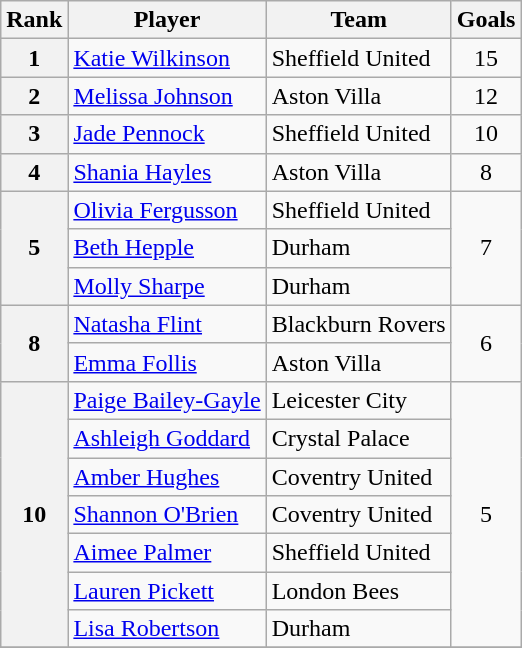<table class="wikitable" style="text-align:center">
<tr>
<th>Rank</th>
<th>Player</th>
<th>Team</th>
<th>Goals</th>
</tr>
<tr>
<th>1</th>
<td align="left"> <a href='#'>Katie Wilkinson</a></td>
<td align="left">Sheffield United</td>
<td>15</td>
</tr>
<tr>
<th>2</th>
<td align="left"> <a href='#'>Melissa Johnson</a></td>
<td align="left">Aston Villa</td>
<td>12</td>
</tr>
<tr>
<th>3</th>
<td align="left"> <a href='#'>Jade Pennock</a></td>
<td align="left">Sheffield United</td>
<td>10</td>
</tr>
<tr>
<th>4</th>
<td align="left"> <a href='#'>Shania Hayles</a></td>
<td align="left">Aston Villa</td>
<td>8</td>
</tr>
<tr>
<th rowspan="3">5</th>
<td align="left"> <a href='#'>Olivia Fergusson</a></td>
<td align="left">Sheffield United</td>
<td rowspan="3">7</td>
</tr>
<tr>
<td align="left"> <a href='#'>Beth Hepple</a></td>
<td align="left">Durham</td>
</tr>
<tr>
<td align="left"> <a href='#'>Molly Sharpe</a></td>
<td align="left">Durham</td>
</tr>
<tr>
<th rowspan="2">8</th>
<td align="left"> <a href='#'>Natasha Flint</a></td>
<td align="left">Blackburn Rovers</td>
<td rowspan="2">6</td>
</tr>
<tr>
<td align="left"> <a href='#'>Emma Follis</a></td>
<td align="left">Aston Villa</td>
</tr>
<tr>
<th rowspan="7">10</th>
<td align="left"> <a href='#'>Paige Bailey-Gayle</a></td>
<td align="left">Leicester City</td>
<td rowspan="7">5</td>
</tr>
<tr>
<td align="left"> <a href='#'>Ashleigh Goddard</a></td>
<td align="left">Crystal Palace</td>
</tr>
<tr>
<td align="left"> <a href='#'>Amber Hughes</a></td>
<td align="left">Coventry United</td>
</tr>
<tr>
<td align="left"> <a href='#'>Shannon O'Brien</a></td>
<td align="left">Coventry United</td>
</tr>
<tr>
<td align="left"> <a href='#'>Aimee Palmer</a></td>
<td align="left">Sheffield United</td>
</tr>
<tr>
<td align="left"> <a href='#'>Lauren Pickett</a></td>
<td align="left">London Bees</td>
</tr>
<tr>
<td align="left"> <a href='#'>Lisa Robertson</a></td>
<td align="left">Durham</td>
</tr>
<tr>
</tr>
</table>
